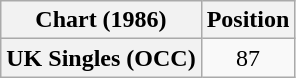<table class="wikitable plainrowheaders" style="text-align:center">
<tr>
<th>Chart (1986)</th>
<th>Position</th>
</tr>
<tr>
<th scope="row">UK Singles (OCC)</th>
<td>87</td>
</tr>
</table>
